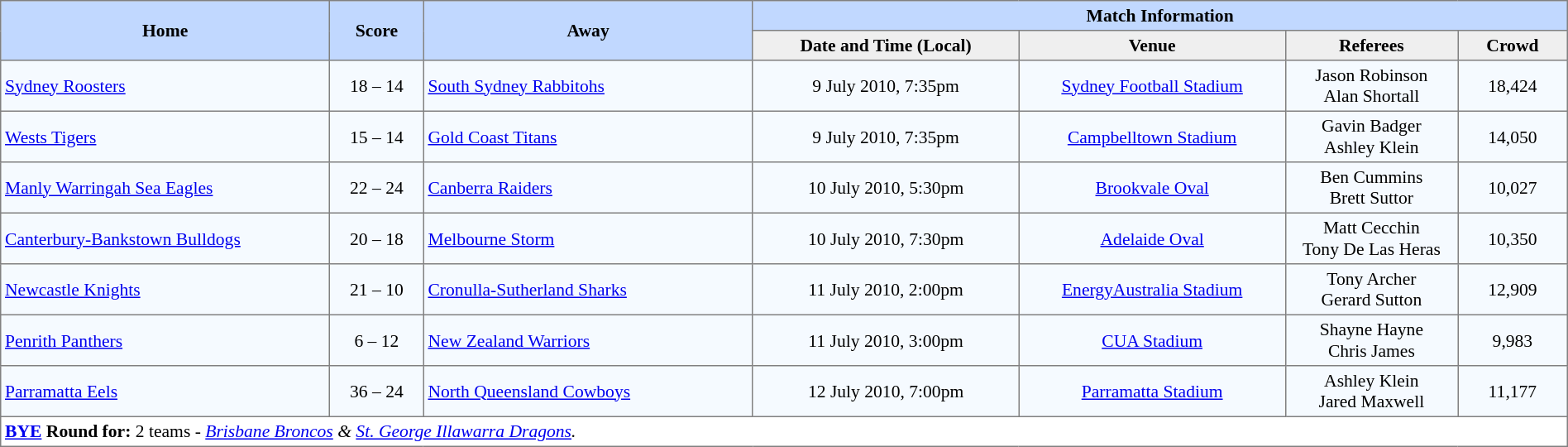<table border="1" cellpadding="3" cellspacing="0" style="border-collapse:collapse; font-size:90%; width:100%">
<tr style="background:#c1d8ff;">
<th rowspan="2" style="width:21%;">Home</th>
<th rowspan="2" style="width:6%;">Score</th>
<th rowspan="2" style="width:21%;">Away</th>
<th colspan=6>Match Information</th>
</tr>
<tr style="background:#efefef;">
<th width=17%>Date and Time (Local)</th>
<th width=17%>Venue</th>
<th width=11%>Referees</th>
<th width=7%>Crowd</th>
</tr>
<tr style="text-align:center; background:#f5faff;">
<td align=left> <a href='#'>Sydney Roosters</a></td>
<td>18 – 14</td>
<td align=left> <a href='#'>South Sydney Rabbitohs</a></td>
<td>9 July 2010, 7:35pm</td>
<td><a href='#'>Sydney Football Stadium</a></td>
<td>Jason Robinson<br>Alan Shortall</td>
<td>18,424</td>
</tr>
<tr style="text-align:center; background:#f5faff;">
<td align=left> <a href='#'>Wests Tigers</a></td>
<td>15 – 14</td>
<td align=left> <a href='#'>Gold Coast Titans</a></td>
<td>9 July 2010, 7:35pm</td>
<td><a href='#'>Campbelltown Stadium</a></td>
<td>Gavin Badger<br>Ashley Klein</td>
<td>14,050</td>
</tr>
<tr style="text-align:center; background:#f5faff;">
<td align=left> <a href='#'>Manly Warringah Sea Eagles</a></td>
<td>22 – 24</td>
<td align=left> <a href='#'>Canberra Raiders</a></td>
<td>10 July 2010, 5:30pm</td>
<td><a href='#'>Brookvale Oval</a></td>
<td>Ben Cummins<br>Brett Suttor</td>
<td>10,027</td>
</tr>
<tr style="text-align:center; background:#f5faff;">
<td align=left> <a href='#'>Canterbury-Bankstown Bulldogs</a></td>
<td>20 – 18</td>
<td align=left> <a href='#'>Melbourne Storm</a></td>
<td>10 July 2010, 7:30pm</td>
<td><a href='#'>Adelaide Oval</a></td>
<td>Matt Cecchin<br>Tony De Las Heras</td>
<td>10,350</td>
</tr>
<tr style="text-align:center; background:#f5faff;">
<td align=left> <a href='#'>Newcastle Knights</a></td>
<td>21 – 10</td>
<td align=left> <a href='#'>Cronulla-Sutherland Sharks</a></td>
<td>11 July 2010, 2:00pm</td>
<td><a href='#'>EnergyAustralia Stadium</a></td>
<td>Tony Archer<br>Gerard Sutton</td>
<td>12,909</td>
</tr>
<tr style="text-align:center; background:#f5faff;">
<td align=left> <a href='#'>Penrith Panthers</a></td>
<td>6 – 12</td>
<td align=left> <a href='#'>New Zealand Warriors</a></td>
<td>11 July 2010, 3:00pm</td>
<td><a href='#'>CUA Stadium</a></td>
<td>Shayne Hayne<br>Chris James</td>
<td>9,983</td>
</tr>
<tr style="text-align:center; background:#f5faff;">
<td align=left> <a href='#'>Parramatta Eels</a></td>
<td>36 – 24</td>
<td align=left> <a href='#'>North Queensland Cowboys</a></td>
<td>12 July 2010, 7:00pm</td>
<td><a href='#'>Parramatta Stadium</a></td>
<td>Ashley Klein<br>Jared Maxwell</td>
<td>11,177</td>
</tr>
<tr>
<td colspan="7" style="text-align:left;"><strong><a href='#'>BYE</a> Round for:</strong> 2 teams - <em><a href='#'>Brisbane Broncos</a> & <a href='#'>St. George Illawarra Dragons</a>.</em></td>
</tr>
</table>
